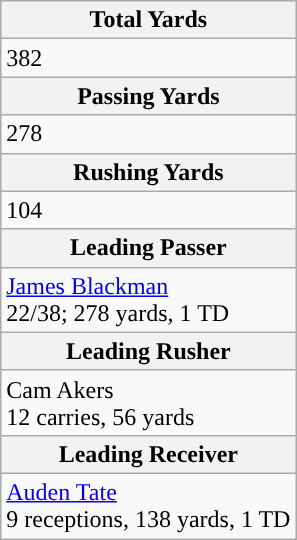<table class="wikitable">
<tr>
<th>Total Yards</th>
</tr>
<tr>
<td>382</td>
</tr>
<tr>
<th>Passing Yards</th>
</tr>
<tr>
<td>278</td>
</tr>
<tr>
<th>Rushing Yards</th>
</tr>
<tr>
<td>104</td>
</tr>
<tr>
<th>Leading Passer</th>
</tr>
<tr>
<td><a href='#'>James Blackman</a><br>22/38; 278 yards, 1 TD</td>
</tr>
<tr>
<th>Leading Rusher</th>
</tr>
<tr>
<td>Cam Akers<br>12 carries, 56 yards</td>
</tr>
<tr>
<th>Leading Receiver</th>
</tr>
<tr>
<td><a href='#'>Auden Tate</a><br>9 receptions, 138 yards, 1 TD</td>
</tr>
</table>
